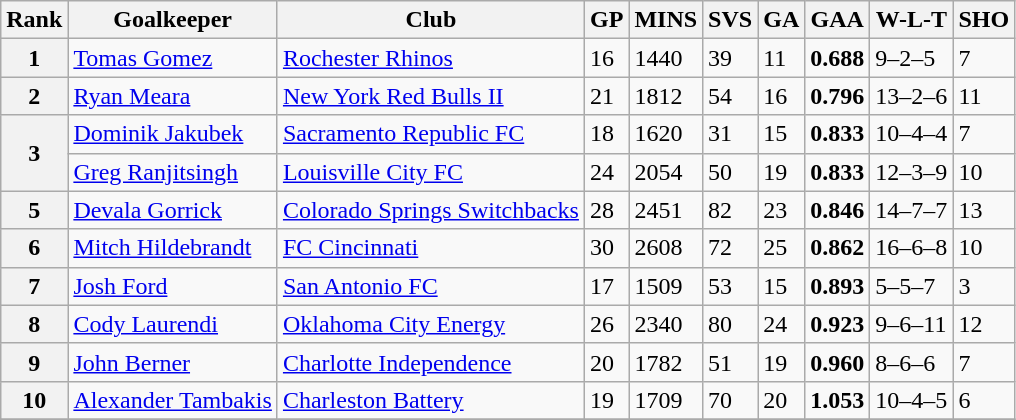<table class="wikitable sortable">
<tr>
<th>Rank</th>
<th>Goalkeeper</th>
<th>Club</th>
<th>GP</th>
<th>MINS</th>
<th>SVS</th>
<th>GA</th>
<th>GAA</th>
<th>W-L-T</th>
<th>SHO</th>
</tr>
<tr>
<th>1</th>
<td> <a href='#'>Tomas Gomez</a></td>
<td><a href='#'>Rochester Rhinos</a></td>
<td>16</td>
<td>1440</td>
<td>39</td>
<td>11</td>
<td><strong>0.688</strong></td>
<td>9–2–5</td>
<td>7</td>
</tr>
<tr>
<th>2</th>
<td> <a href='#'>Ryan Meara</a></td>
<td><a href='#'>New York Red Bulls II</a></td>
<td>21</td>
<td>1812</td>
<td>54</td>
<td>16</td>
<td><strong>0.796</strong></td>
<td>13–2–6</td>
<td>11</td>
</tr>
<tr>
<th rowspan=2>3</th>
<td> <a href='#'>Dominik Jakubek</a></td>
<td><a href='#'>Sacramento Republic FC</a></td>
<td>18</td>
<td>1620</td>
<td>31</td>
<td>15</td>
<td><strong>0.833</strong></td>
<td>10–4–4</td>
<td>7</td>
</tr>
<tr>
<td> <a href='#'>Greg Ranjitsingh</a></td>
<td><a href='#'>Louisville City FC</a></td>
<td>24</td>
<td>2054</td>
<td>50</td>
<td>19</td>
<td><strong>0.833</strong></td>
<td>12–3–9</td>
<td>10</td>
</tr>
<tr>
<th>5</th>
<td> <a href='#'>Devala Gorrick</a></td>
<td><a href='#'>Colorado Springs Switchbacks</a></td>
<td>28</td>
<td>2451</td>
<td>82</td>
<td>23</td>
<td><strong>0.846</strong></td>
<td>14–7–7</td>
<td>13</td>
</tr>
<tr>
<th>6</th>
<td> <a href='#'>Mitch Hildebrandt</a></td>
<td><a href='#'>FC Cincinnati</a></td>
<td>30</td>
<td>2608</td>
<td>72</td>
<td>25</td>
<td><strong>0.862</strong></td>
<td>16–6–8</td>
<td>10</td>
</tr>
<tr>
<th>7</th>
<td> <a href='#'>Josh Ford</a></td>
<td><a href='#'>San Antonio FC</a></td>
<td>17</td>
<td>1509</td>
<td>53</td>
<td>15</td>
<td><strong>0.893</strong></td>
<td>5–5–7</td>
<td>3</td>
</tr>
<tr>
<th>8</th>
<td> <a href='#'>Cody Laurendi</a></td>
<td><a href='#'>Oklahoma City Energy</a></td>
<td>26</td>
<td>2340</td>
<td>80</td>
<td>24</td>
<td><strong>0.923</strong></td>
<td>9–6–11</td>
<td>12</td>
</tr>
<tr>
<th>9</th>
<td> <a href='#'>John Berner</a></td>
<td><a href='#'>Charlotte Independence</a></td>
<td>20</td>
<td>1782</td>
<td>51</td>
<td>19</td>
<td><strong>0.960</strong></td>
<td>8–6–6</td>
<td>7</td>
</tr>
<tr>
<th>10</th>
<td> <a href='#'>Alexander Tambakis</a></td>
<td><a href='#'>Charleston Battery</a></td>
<td>19</td>
<td>1709</td>
<td>70</td>
<td>20</td>
<td><strong>1.053</strong></td>
<td>10–4–5</td>
<td>6</td>
</tr>
<tr>
</tr>
</table>
